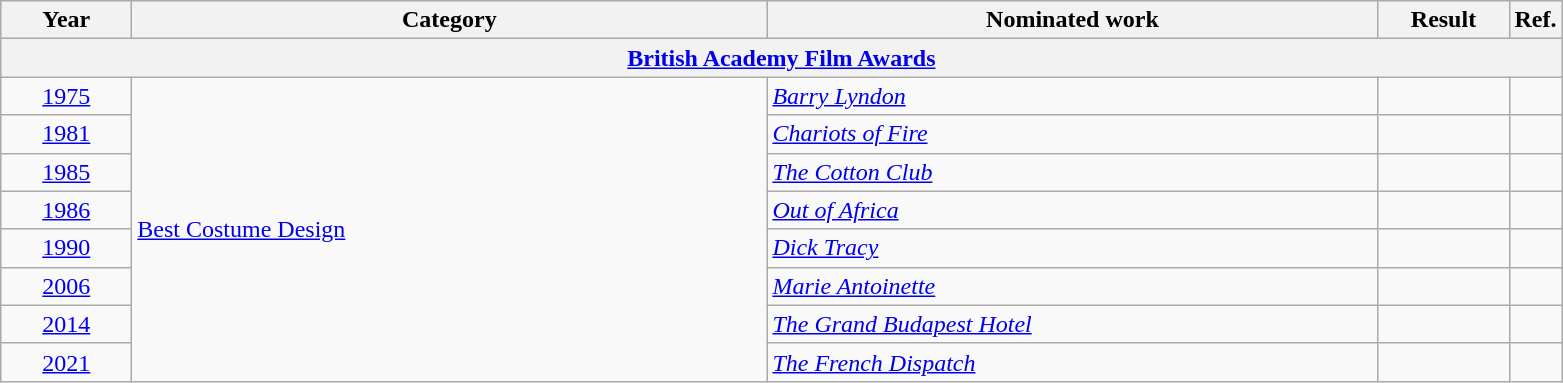<table class=wikitable>
<tr>
<th scope="col" style="width:5em;">Year</th>
<th scope="col" style="width:26em;">Category</th>
<th scope="col" style="width:25em;">Nominated work</th>
<th scope="col" style="width:5em;">Result</th>
<th>Ref.</th>
</tr>
<tr>
<th colspan="5"><a href='#'>British Academy Film Awards</a></th>
</tr>
<tr>
<td style="text-align:center;"><a href='#'>1975</a></td>
<td rowspan="8"><a href='#'>Best Costume Design</a></td>
<td><em><a href='#'>Barry Lyndon</a></em></td>
<td></td>
<td style="text-align:center;"></td>
</tr>
<tr>
<td style="text-align:center;"><a href='#'>1981</a></td>
<td><em><a href='#'>Chariots of Fire</a></em></td>
<td></td>
<td style="text-align:center;"></td>
</tr>
<tr>
<td style="text-align:center;"><a href='#'>1985</a></td>
<td><em><a href='#'>The Cotton Club</a></em></td>
<td></td>
<td style="text-align:center;"></td>
</tr>
<tr>
<td style="text-align:center;"><a href='#'>1986</a></td>
<td><em><a href='#'>Out of Africa</a></em></td>
<td></td>
<td style="text-align:center;"></td>
</tr>
<tr>
<td style="text-align:center;"><a href='#'>1990</a></td>
<td><em><a href='#'>Dick Tracy</a></em></td>
<td></td>
<td style="text-align:center;"></td>
</tr>
<tr>
<td style="text-align:center;"><a href='#'>2006</a></td>
<td><em><a href='#'>Marie Antoinette</a></em></td>
<td></td>
<td style="text-align:center;"></td>
</tr>
<tr>
<td style="text-align:center;"><a href='#'>2014</a></td>
<td><em><a href='#'>The Grand Budapest Hotel</a></em></td>
<td></td>
<td style="text-align:center;"></td>
</tr>
<tr>
<td style="text-align:center;"><a href='#'>2021</a></td>
<td><em><a href='#'>The French Dispatch</a></em></td>
<td></td>
<td style="text-align:center;"></td>
</tr>
</table>
